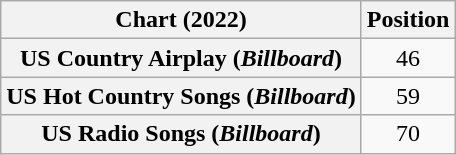<table class="wikitable sortable plainrowheaders" style="text-align:center">
<tr>
<th scope="col">Chart (2022)</th>
<th scope="col">Position</th>
</tr>
<tr>
<th scope="row">US Country Airplay (<em>Billboard</em>)</th>
<td>46</td>
</tr>
<tr>
<th scope="row">US Hot Country Songs (<em>Billboard</em>)</th>
<td>59</td>
</tr>
<tr>
<th scope="row">US Radio Songs (<em>Billboard</em>)</th>
<td>70</td>
</tr>
</table>
